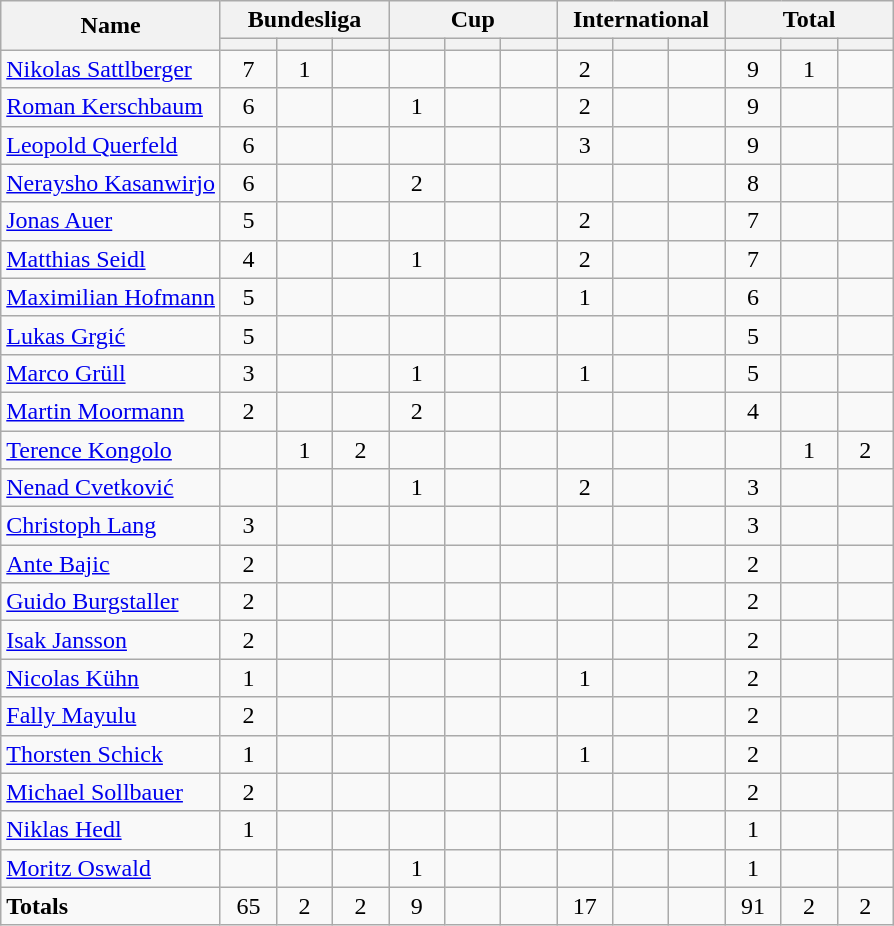<table class="wikitable" style="text-align: center;">
<tr>
<th rowspan="2">Name</th>
<th colspan="3">Bundesliga</th>
<th colspan="3">Cup</th>
<th colspan="3">International</th>
<th colspan="3"><strong>Total</strong></th>
</tr>
<tr>
<th width=30></th>
<th width=30></th>
<th width=30></th>
<th width=30></th>
<th width=30></th>
<th width=30></th>
<th width=30></th>
<th width=30></th>
<th width=30></th>
<th width=30></th>
<th width=30></th>
<th width=30></th>
</tr>
<tr>
<td align="left"> <a href='#'>Nikolas Sattlberger</a></td>
<td>7</td>
<td>1</td>
<td></td>
<td></td>
<td></td>
<td></td>
<td>2</td>
<td></td>
<td></td>
<td>9</td>
<td>1</td>
<td></td>
</tr>
<tr>
<td align="left"> <a href='#'>Roman Kerschbaum</a></td>
<td>6</td>
<td></td>
<td></td>
<td>1</td>
<td></td>
<td></td>
<td>2</td>
<td></td>
<td></td>
<td>9</td>
<td></td>
<td></td>
</tr>
<tr>
<td align="left"> <a href='#'>Leopold Querfeld</a></td>
<td>6</td>
<td></td>
<td></td>
<td></td>
<td></td>
<td></td>
<td>3</td>
<td></td>
<td></td>
<td>9</td>
<td></td>
<td></td>
</tr>
<tr>
<td align="left"> <a href='#'>Neraysho Kasanwirjo</a></td>
<td>6</td>
<td></td>
<td></td>
<td>2</td>
<td></td>
<td></td>
<td></td>
<td></td>
<td></td>
<td>8</td>
<td></td>
<td></td>
</tr>
<tr>
<td align="left"> <a href='#'>Jonas Auer</a></td>
<td>5</td>
<td></td>
<td></td>
<td></td>
<td></td>
<td></td>
<td>2</td>
<td></td>
<td></td>
<td>7</td>
<td></td>
<td></td>
</tr>
<tr>
<td align="left"> <a href='#'>Matthias Seidl</a></td>
<td>4</td>
<td></td>
<td></td>
<td>1</td>
<td></td>
<td></td>
<td>2</td>
<td></td>
<td></td>
<td>7</td>
<td></td>
<td></td>
</tr>
<tr>
<td align="left"> <a href='#'>Maximilian Hofmann</a></td>
<td>5</td>
<td></td>
<td></td>
<td></td>
<td></td>
<td></td>
<td>1</td>
<td></td>
<td></td>
<td>6</td>
<td></td>
<td></td>
</tr>
<tr>
<td align="left"> <a href='#'>Lukas Grgić</a></td>
<td>5</td>
<td></td>
<td></td>
<td></td>
<td></td>
<td></td>
<td></td>
<td></td>
<td></td>
<td>5</td>
<td></td>
<td></td>
</tr>
<tr>
<td align="left"> <a href='#'>Marco Grüll</a></td>
<td>3</td>
<td></td>
<td></td>
<td>1</td>
<td></td>
<td></td>
<td>1</td>
<td></td>
<td></td>
<td>5</td>
<td></td>
<td></td>
</tr>
<tr>
<td align="left"> <a href='#'>Martin Moormann</a></td>
<td>2</td>
<td></td>
<td></td>
<td>2</td>
<td></td>
<td></td>
<td></td>
<td></td>
<td></td>
<td>4</td>
<td></td>
<td></td>
</tr>
<tr>
<td align="left"> <a href='#'>Terence Kongolo</a></td>
<td></td>
<td>1</td>
<td>2</td>
<td></td>
<td></td>
<td></td>
<td></td>
<td></td>
<td></td>
<td></td>
<td>1</td>
<td>2</td>
</tr>
<tr>
<td align="left"> <a href='#'>Nenad Cvetković</a></td>
<td></td>
<td></td>
<td></td>
<td>1</td>
<td></td>
<td></td>
<td>2</td>
<td></td>
<td></td>
<td>3</td>
<td></td>
<td></td>
</tr>
<tr>
<td align="left"> <a href='#'>Christoph Lang</a></td>
<td>3</td>
<td></td>
<td></td>
<td></td>
<td></td>
<td></td>
<td></td>
<td></td>
<td></td>
<td>3</td>
<td></td>
<td></td>
</tr>
<tr>
<td align="left"> <a href='#'>Ante Bajic</a></td>
<td>2</td>
<td></td>
<td></td>
<td></td>
<td></td>
<td></td>
<td></td>
<td></td>
<td></td>
<td>2</td>
<td></td>
<td></td>
</tr>
<tr>
<td align="left"> <a href='#'>Guido Burgstaller</a></td>
<td>2</td>
<td></td>
<td></td>
<td></td>
<td></td>
<td></td>
<td></td>
<td></td>
<td></td>
<td>2</td>
<td></td>
<td></td>
</tr>
<tr>
<td align="left"> <a href='#'>Isak Jansson</a></td>
<td>2</td>
<td></td>
<td></td>
<td></td>
<td></td>
<td></td>
<td></td>
<td></td>
<td></td>
<td>2</td>
<td></td>
<td></td>
</tr>
<tr>
<td align="left"> <a href='#'>Nicolas Kühn</a></td>
<td>1</td>
<td></td>
<td></td>
<td></td>
<td></td>
<td></td>
<td>1</td>
<td></td>
<td></td>
<td>2</td>
<td></td>
<td></td>
</tr>
<tr>
<td align="left"> <a href='#'>Fally Mayulu</a></td>
<td>2</td>
<td></td>
<td></td>
<td></td>
<td></td>
<td></td>
<td></td>
<td></td>
<td></td>
<td>2</td>
<td></td>
<td></td>
</tr>
<tr>
<td align="left"> <a href='#'>Thorsten Schick</a></td>
<td>1</td>
<td></td>
<td></td>
<td></td>
<td></td>
<td></td>
<td>1</td>
<td></td>
<td></td>
<td>2</td>
<td></td>
<td></td>
</tr>
<tr>
<td align="left"> <a href='#'>Michael Sollbauer</a></td>
<td>2</td>
<td></td>
<td></td>
<td></td>
<td></td>
<td></td>
<td></td>
<td></td>
<td></td>
<td>2</td>
<td></td>
<td></td>
</tr>
<tr>
<td align="left"> <a href='#'>Niklas Hedl</a></td>
<td>1</td>
<td></td>
<td></td>
<td></td>
<td></td>
<td></td>
<td></td>
<td></td>
<td></td>
<td>1</td>
<td></td>
<td></td>
</tr>
<tr>
<td align="left"> <a href='#'>Moritz Oswald</a></td>
<td></td>
<td></td>
<td></td>
<td>1</td>
<td></td>
<td></td>
<td></td>
<td></td>
<td></td>
<td>1</td>
<td></td>
<td></td>
</tr>
<tr class="sortbottom">
<td align="left"><strong>Totals</strong></td>
<td>65</td>
<td>2</td>
<td>2</td>
<td>9</td>
<td></td>
<td></td>
<td>17</td>
<td></td>
<td></td>
<td>91</td>
<td>2</td>
<td>2</td>
</tr>
</table>
